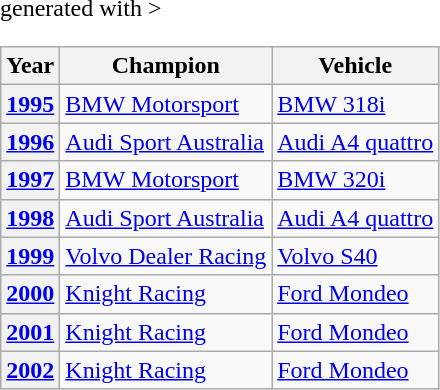<table class="wikitable" <hiddentext>generated with >
<tr style="font-weight:bold">
<th>Year</th>
<th>Champion</th>
<th>Vehicle</th>
</tr>
<tr>
<th><a href='#'>1995</a></th>
<td><a href='#'>BMW Motorsport</a></td>
<td><a href='#'>BMW 318i</a></td>
</tr>
<tr>
<th><a href='#'>1996</a></th>
<td><a href='#'>Audi Sport Australia</a></td>
<td><a href='#'>Audi A4 quattro</a></td>
</tr>
<tr>
<th><a href='#'>1997</a></th>
<td><a href='#'>BMW Motorsport</a></td>
<td><a href='#'>BMW 320i</a></td>
</tr>
<tr>
<th><a href='#'>1998</a></th>
<td><a href='#'>Audi Sport Australia</a></td>
<td><a href='#'>Audi A4 quattro</a></td>
</tr>
<tr>
<th><a href='#'>1999</a></th>
<td><a href='#'>Volvo Dealer Racing</a></td>
<td><a href='#'>Volvo S40</a></td>
</tr>
<tr>
<th><a href='#'>2000</a></th>
<td><a href='#'>Knight Racing</a></td>
<td><a href='#'>Ford Mondeo</a></td>
</tr>
<tr>
<th><a href='#'>2001</a></th>
<td><a href='#'>Knight Racing</a></td>
<td><a href='#'>Ford Mondeo</a></td>
</tr>
<tr>
<th><a href='#'>2002</a></th>
<td><a href='#'>Knight Racing</a></td>
<td><a href='#'>Ford Mondeo</a></td>
</tr>
</table>
